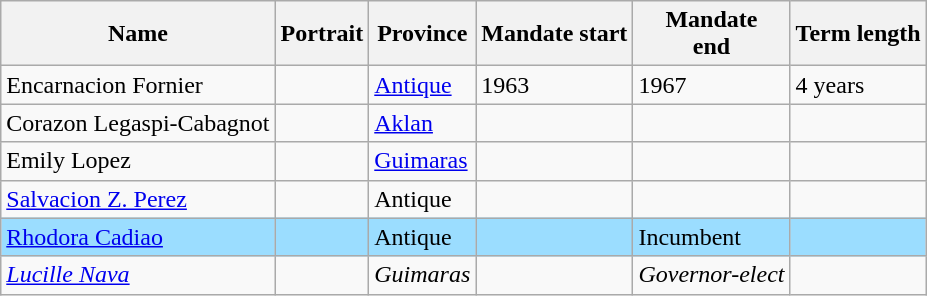<table class="wikitable sortable">
<tr>
<th>Name</th>
<th>Portrait</th>
<th>Province</th>
<th>Mandate start</th>
<th>Mandate<br>end</th>
<th>Term length</th>
</tr>
<tr>
<td>Encarnacion Fornier</td>
<td></td>
<td><a href='#'>Antique</a></td>
<td>1963</td>
<td>1967</td>
<td>4 years</td>
</tr>
<tr>
<td>Corazon Legaspi-Cabagnot</td>
<td></td>
<td><a href='#'>Aklan</a></td>
<td></td>
<td></td>
<td></td>
</tr>
<tr>
<td>Emily Lopez</td>
<td></td>
<td><a href='#'>Guimaras</a></td>
<td></td>
<td></td>
<td></td>
</tr>
<tr>
<td><a href='#'>Salvacion Z. Perez</a></td>
<td></td>
<td>Antique</td>
<td></td>
<td></td>
<td></td>
</tr>
<tr>
<td style="background-color: #9BDDFF"><a href='#'>Rhodora Cadiao</a></td>
<td style="background-color: #9BDDFF"></td>
<td style="background-color: #9BDDFF">Antique</td>
<td style="background-color: #9BDDFF"></td>
<td style="background-color: #9BDDFF">Incumbent</td>
<td style="background-color: #9BDDFF"></td>
</tr>
<tr>
<td><em><a href='#'>Lucille Nava</a></em></td>
<td></td>
<td><em>Guimaras</em></td>
<td><em></em></td>
<td><em>Governor-elect</em></td>
<td><em></em></td>
</tr>
</table>
